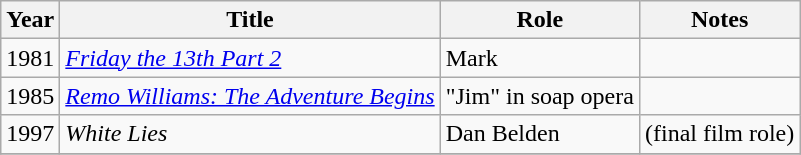<table class="wikitable sortable">
<tr>
<th>Year</th>
<th>Title</th>
<th>Role</th>
<th class="unsortable">Notes</th>
</tr>
<tr>
<td>1981</td>
<td><em><a href='#'>Friday the 13th Part 2</a></em></td>
<td>Mark</td>
<td></td>
</tr>
<tr>
<td>1985</td>
<td><em><a href='#'>Remo Williams: The Adventure Begins</a></em></td>
<td>"Jim" in soap opera</td>
<td></td>
</tr>
<tr>
<td>1997</td>
<td><em>White Lies</em></td>
<td>Dan Belden</td>
<td>(final film role)</td>
</tr>
<tr>
</tr>
</table>
